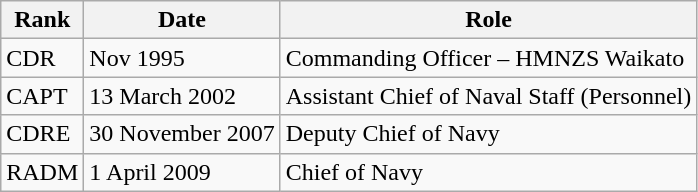<table class="wikitable">
<tr>
<th>Rank</th>
<th>Date</th>
<th>Role</th>
</tr>
<tr>
<td>CDR</td>
<td>Nov 1995</td>
<td>Commanding Officer – HMNZS Waikato</td>
</tr>
<tr>
<td>CAPT</td>
<td>13 March 2002</td>
<td>Assistant Chief of Naval Staff (Personnel)</td>
</tr>
<tr>
<td>CDRE</td>
<td>30 November 2007</td>
<td>Deputy Chief of Navy</td>
</tr>
<tr>
<td>RADM</td>
<td>1 April 2009</td>
<td>Chief of Navy</td>
</tr>
</table>
